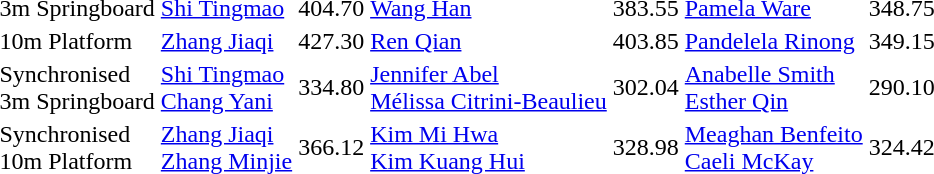<table>
<tr>
<td>3m Springboard</td>
<td><a href='#'>Shi Tingmao</a><br></td>
<td>404.70</td>
<td><a href='#'>Wang Han</a><br></td>
<td>383.55</td>
<td><a href='#'>Pamela Ware</a><br></td>
<td>348.75</td>
</tr>
<tr>
<td>10m Platform</td>
<td><a href='#'>Zhang Jiaqi</a><br></td>
<td>427.30</td>
<td><a href='#'>Ren Qian</a><br></td>
<td>403.85</td>
<td><a href='#'>Pandelela Rinong</a><br></td>
<td>349.15</td>
</tr>
<tr>
<td>Synchronised<br>3m Springboard</td>
<td><a href='#'>Shi Tingmao</a><br><a href='#'>Chang Yani</a><br></td>
<td>334.80</td>
<td><a href='#'>Jennifer Abel</a><br><a href='#'>Mélissa Citrini-Beaulieu</a><br></td>
<td>302.04</td>
<td><a href='#'>Anabelle Smith</a><br><a href='#'>Esther Qin</a><br></td>
<td>290.10</td>
</tr>
<tr>
<td>Synchronised<br>10m Platform</td>
<td><a href='#'>Zhang Jiaqi</a><br><a href='#'>Zhang Minjie</a><br></td>
<td>366.12</td>
<td><a href='#'>Kim Mi Hwa</a><br><a href='#'>Kim Kuang Hui</a><br></td>
<td>328.98</td>
<td><a href='#'>Meaghan Benfeito</a><br><a href='#'>Caeli McKay</a><br></td>
<td>324.42</td>
</tr>
</table>
